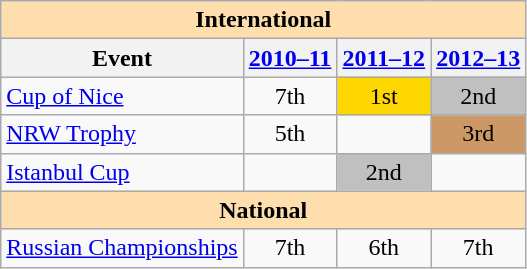<table class="wikitable" style="text-align:center">
<tr>
<th style="background-color: #ffdead; " colspan=4 align=center><strong>International</strong></th>
</tr>
<tr>
<th>Event</th>
<th><a href='#'>2010–11</a></th>
<th><a href='#'>2011–12</a></th>
<th><a href='#'>2012–13</a></th>
</tr>
<tr>
<td align=left><a href='#'>Cup of Nice</a></td>
<td>7th</td>
<td bgcolor=gold>1st</td>
<td bgcolor=silver>2nd</td>
</tr>
<tr>
<td align=left><a href='#'>NRW Trophy</a></td>
<td>5th</td>
<td></td>
<td bgcolor=cc9966>3rd</td>
</tr>
<tr>
<td align=left><a href='#'>Istanbul Cup</a></td>
<td></td>
<td bgcolor=silver>2nd</td>
<td></td>
</tr>
<tr>
<th style="background-color: #ffdead; " colspan=4 align=center><strong>National</strong></th>
</tr>
<tr>
<td align=left><a href='#'>Russian Championships</a></td>
<td>7th</td>
<td>6th</td>
<td>7th</td>
</tr>
</table>
